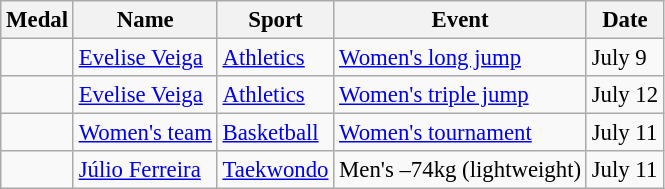<table class="wikitable sortable" style="font-size: 95%;">
<tr>
<th>Medal</th>
<th>Name</th>
<th>Sport</th>
<th>Event</th>
<th>Date</th>
</tr>
<tr>
<td></td>
<td><a href='#'>Evelise Veiga</a></td>
<td><a href='#'>Athletics</a></td>
<td><a href='#'>Women's long jump</a></td>
<td>July 9</td>
</tr>
<tr>
<td></td>
<td><a href='#'>Evelise Veiga</a></td>
<td><a href='#'>Athletics</a></td>
<td><a href='#'>Women's triple jump</a></td>
<td>July 12</td>
</tr>
<tr>
<td></td>
<td><a href='#'>Women's team</a></td>
<td><a href='#'>Basketball</a></td>
<td><a href='#'>Women's tournament</a></td>
<td>July 11</td>
</tr>
<tr>
<td></td>
<td><a href='#'>Júlio Ferreira</a></td>
<td><a href='#'>Taekwondo</a></td>
<td>Men's –74kg (lightweight)</td>
<td>July 11</td>
</tr>
</table>
